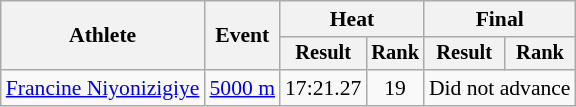<table class=wikitable style="font-size:90%">
<tr>
<th rowspan="2">Athlete</th>
<th rowspan="2">Event</th>
<th colspan="2">Heat</th>
<th colspan="2">Final</th>
</tr>
<tr style="font-size:95%">
<th>Result</th>
<th>Rank</th>
<th>Result</th>
<th>Rank</th>
</tr>
<tr align=center>
<td align=left><a href='#'>Francine Niyonizigiye</a></td>
<td align=left><a href='#'>5000 m</a></td>
<td>17:21.27</td>
<td>19</td>
<td colspan=2>Did not advance</td>
</tr>
</table>
